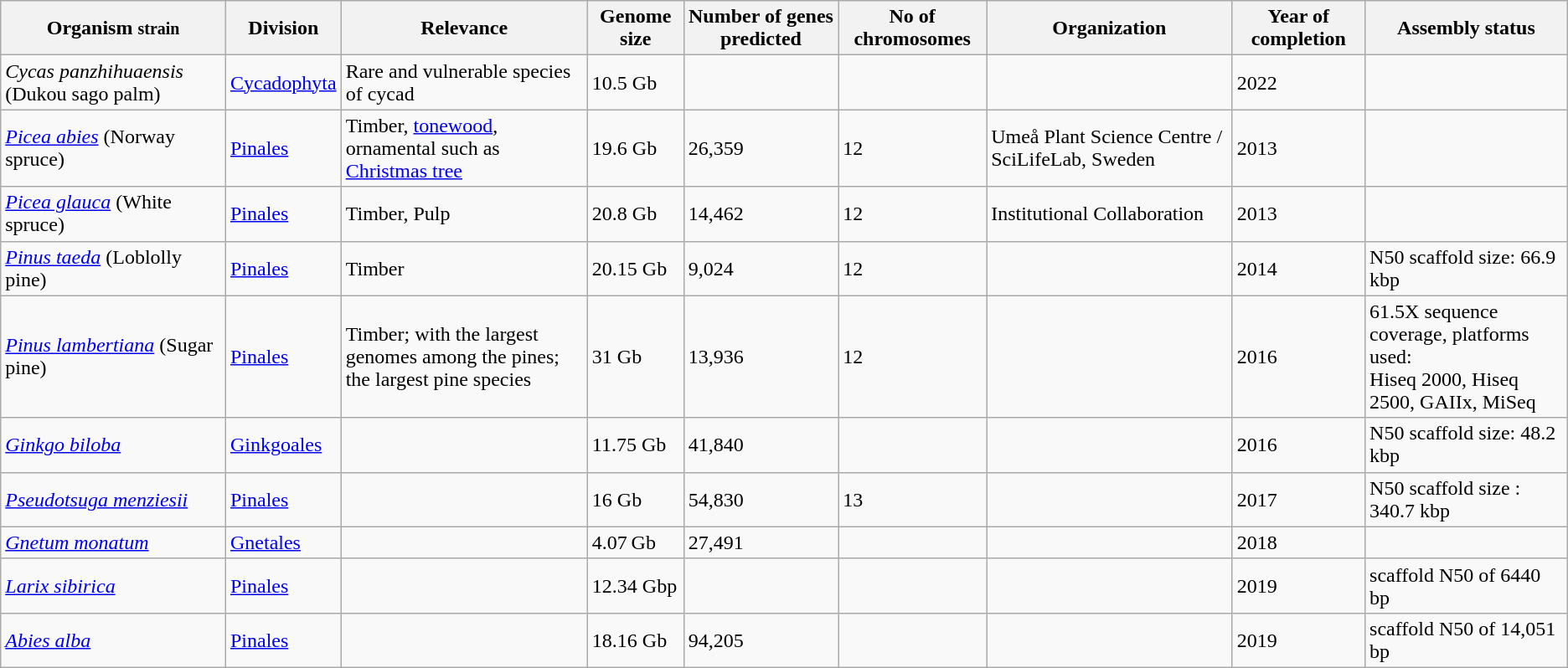<table class="wikitable sortable" style="border:1px solid #aaa;">
<tr>
<th>Organism <small>strain</small></th>
<th>Division</th>
<th>Relevance</th>
<th>Genome size</th>
<th>Number of genes predicted</th>
<th>No of chromosomes</th>
<th>Organization</th>
<th>Year of completion</th>
<th>Assembly status</th>
</tr>
<tr>
<td><em>Cycas panzhihuaensis</em> (Dukou sago palm)</td>
<td><a href='#'>Cycadophyta</a></td>
<td>Rare and vulnerable species of cycad</td>
<td>10.5 Gb</td>
<td></td>
<td></td>
<td></td>
<td>2022</td>
<td></td>
</tr>
<tr>
<td><em><a href='#'>Picea abies</a></em> (Norway spruce)</td>
<td><a href='#'>Pinales</a></td>
<td>Timber, <a href='#'>tonewood</a>, ornamental such as <a href='#'>Christmas tree</a></td>
<td>19.6 Gb</td>
<td>26,359</td>
<td>12</td>
<td>Umeå Plant Science Centre / SciLifeLab, Sweden</td>
<td>2013</td>
<td></td>
</tr>
<tr>
<td><em><a href='#'>Picea glauca</a></em> (White spruce)</td>
<td><a href='#'>Pinales</a></td>
<td>Timber, Pulp</td>
<td>20.8 Gb</td>
<td>14,462</td>
<td>12</td>
<td>Institutional Collaboration</td>
<td>2013</td>
<td></td>
</tr>
<tr>
<td><em><a href='#'>Pinus taeda</a></em> (Loblolly pine)</td>
<td><a href='#'>Pinales</a></td>
<td>Timber</td>
<td>20.15 Gb</td>
<td>9,024</td>
<td>12</td>
<td></td>
<td>2014</td>
<td>N50 scaffold size: 66.9 kbp</td>
</tr>
<tr>
<td><em><a href='#'>Pinus lambertiana</a></em> (Sugar pine)</td>
<td><a href='#'>Pinales</a></td>
<td>Timber; with the largest genomes among the pines;<br>the largest pine species</td>
<td>31 Gb</td>
<td>13,936</td>
<td>12</td>
<td></td>
<td>2016</td>
<td>61.5X sequence coverage, platforms used:<br>Hiseq 2000, Hiseq 2500, GAIIx, MiSeq</td>
</tr>
<tr>
<td><em><a href='#'>Ginkgo biloba</a></em></td>
<td><a href='#'>Ginkgoales</a></td>
<td></td>
<td>11.75 Gb</td>
<td>41,840</td>
<td></td>
<td></td>
<td>2016</td>
<td>N50 scaffold size: 48.2 kbp</td>
</tr>
<tr>
<td><em><a href='#'>Pseudotsuga menziesii</a></em></td>
<td><a href='#'>Pinales</a></td>
<td></td>
<td>16 Gb</td>
<td>54,830</td>
<td>13</td>
<td></td>
<td>2017</td>
<td>N50 scaffold size : 340.7 kbp</td>
</tr>
<tr>
<td><em><a href='#'>Gnetum monatum</a></em></td>
<td><a href='#'>Gnetales</a></td>
<td></td>
<td>4.07 Gb</td>
<td>27,491</td>
<td></td>
<td></td>
<td>2018</td>
<td></td>
</tr>
<tr>
<td><em><a href='#'>Larix sibirica</a></em></td>
<td><a href='#'>Pinales</a></td>
<td></td>
<td>12.34 Gbp</td>
<td></td>
<td></td>
<td></td>
<td>2019</td>
<td>scaffold N50 of 6440 bp</td>
</tr>
<tr>
<td><em><a href='#'>Abies alba</a></em></td>
<td><a href='#'>Pinales</a></td>
<td></td>
<td>18.16 Gb</td>
<td>94,205</td>
<td></td>
<td></td>
<td>2019</td>
<td>scaffold N50 of 14,051 bp</td>
</tr>
</table>
